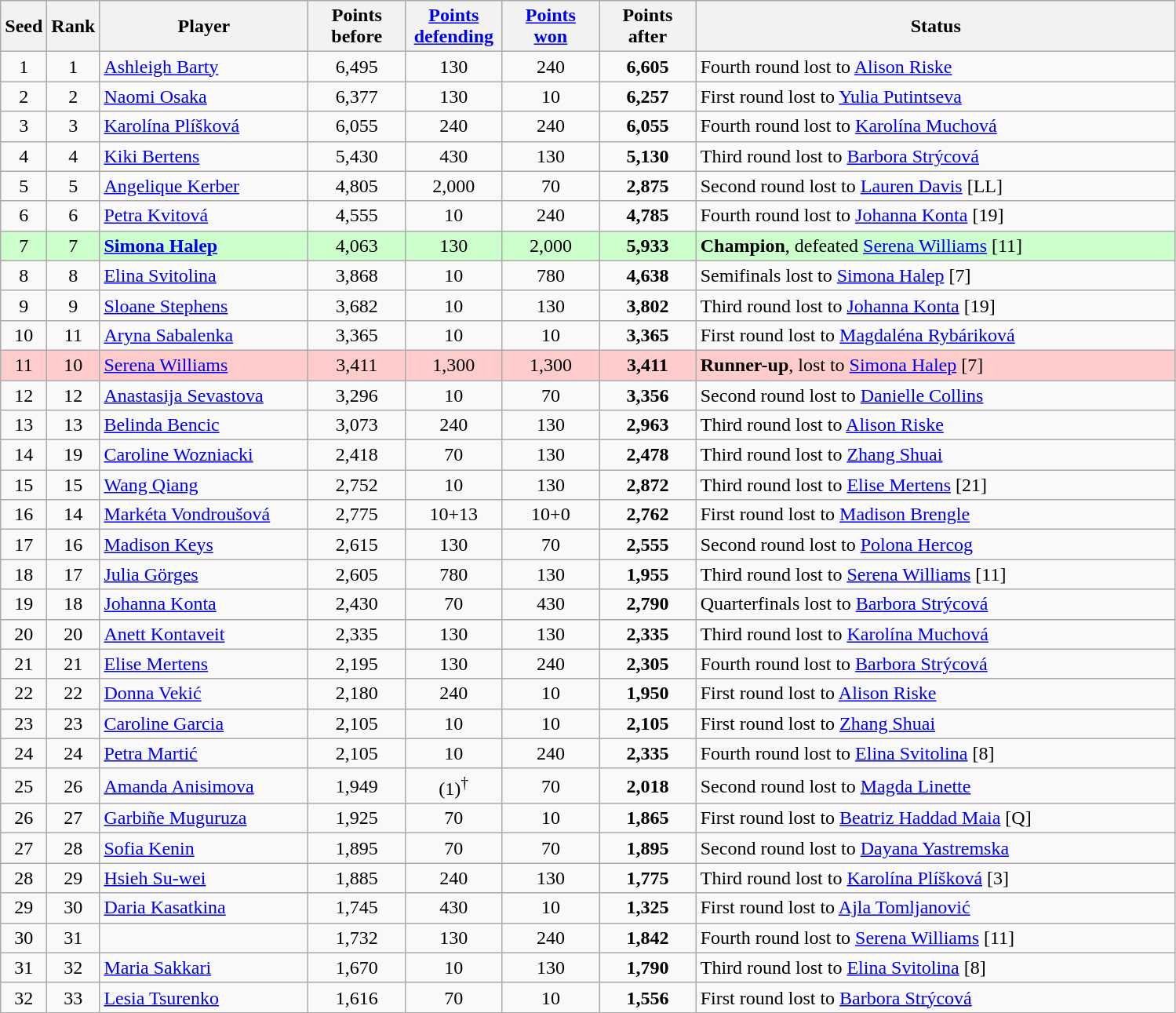<table class="wikitable sortable" style="text-align:center;">
<tr>
<th style="width:30px;">Seed</th>
<th style="width:30px;">Rank</th>
<th style="width:170px;">Player</th>
<th style="width:75px;">Points <br>before</th>
<th style="width:75px;"><a href='#'>Points <br>defending</a></th>
<th style="width:75px;"><a href='#'>Points <br>won</a></th>
<th style="width:75px;">Points <br>after</th>
<th style="width:400px;">Status</th>
</tr>
<tr>
<td>1</td>
<td>1</td>
<td style="text-align:left;"> <a href='#'>Ashleigh Barty</a></td>
<td>6,495</td>
<td>130</td>
<td>240</td>
<td><strong>6,605</strong></td>
<td style="text-align:left;">Fourth round lost to  <a href='#'>Alison Riske</a></td>
</tr>
<tr>
<td>2</td>
<td>2</td>
<td style="text-align:left;"> <a href='#'>Naomi Osaka</a></td>
<td>6,377</td>
<td>130</td>
<td>10</td>
<td><strong>6,257</strong></td>
<td style="text-align:left;">First round lost to  <a href='#'>Yulia Putintseva</a></td>
</tr>
<tr>
<td>3</td>
<td>3</td>
<td style="text-align:left;"> <a href='#'>Karolína Plíšková</a></td>
<td>6,055</td>
<td>240</td>
<td>240</td>
<td><strong>6,055</strong></td>
<td style="text-align:left;">Fourth round lost to  <a href='#'>Karolína Muchová</a></td>
</tr>
<tr>
<td>4</td>
<td>4</td>
<td style="text-align:left;"> <a href='#'>Kiki Bertens</a></td>
<td>5,430</td>
<td>430</td>
<td>130</td>
<td><strong>5,130</strong></td>
<td style="text-align:left;">Third round lost to  <a href='#'>Barbora Strýcová</a></td>
</tr>
<tr>
<td>5</td>
<td>5</td>
<td style="text-align:left;"> <a href='#'>Angelique Kerber</a></td>
<td>4,805</td>
<td>2,000</td>
<td>70</td>
<td><strong>2,875</strong></td>
<td style="text-align:left;">Second round lost to  <a href='#'>Lauren Davis</a> [LL]</td>
</tr>
<tr>
<td>6</td>
<td>6</td>
<td style="text-align:left;"> <a href='#'>Petra Kvitová</a></td>
<td>4,555</td>
<td>10</td>
<td>240</td>
<td><strong>4,785</strong></td>
<td style="text-align:left;">Fourth round lost to  <a href='#'>Johanna Konta</a> [19]</td>
</tr>
<tr style="background:#cfc;">
<td>7</td>
<td>7</td>
<td style="text-align:left;"><strong> <a href='#'>Simona Halep</a></strong></td>
<td>4,063</td>
<td>130</td>
<td>2,000</td>
<td><strong>5,933</strong></td>
<td style="text-align:left;"><strong>Champion</strong>, defeated  <a href='#'>Serena Williams</a> [11]</td>
</tr>
<tr>
<td>8</td>
<td>8</td>
<td style="text-align:left;"> <a href='#'>Elina Svitolina</a></td>
<td>3,868</td>
<td>10</td>
<td>780</td>
<td><strong>4,638</strong></td>
<td style="text-align:left;">Semifinals lost to  <a href='#'>Simona Halep</a> [7]</td>
</tr>
<tr>
<td>9</td>
<td>9</td>
<td style="text-align:left;"> <a href='#'>Sloane Stephens</a></td>
<td>3,682</td>
<td>10</td>
<td>130</td>
<td><strong>3,802</strong></td>
<td style="text-align:left;">Third round lost to  <a href='#'>Johanna Konta</a> [19]</td>
</tr>
<tr>
<td>10</td>
<td>11</td>
<td style="text-align:left;"> <a href='#'>Aryna Sabalenka</a></td>
<td>3,365</td>
<td>10</td>
<td>10</td>
<td><strong>3,365</strong></td>
<td style="text-align:left;">First round lost to  <a href='#'>Magdaléna Rybáriková</a></td>
</tr>
<tr style="background:#fcc;">
<td>11</td>
<td>10</td>
<td style="text-align:left;"> <a href='#'>Serena Williams</a></td>
<td>3,411</td>
<td>1,300</td>
<td>1,300</td>
<td><strong>3,411</strong></td>
<td style="text-align:left;"><strong>Runner-up</strong>, lost to  <a href='#'>Simona Halep</a> [7]</td>
</tr>
<tr>
<td>12</td>
<td>12</td>
<td style="text-align:left;"> <a href='#'>Anastasija Sevastova</a></td>
<td>3,296</td>
<td>10</td>
<td>70</td>
<td><strong>3,356</strong></td>
<td style="text-align:left;">Second round lost to  <a href='#'>Danielle Collins</a></td>
</tr>
<tr>
<td>13</td>
<td>13</td>
<td style="text-align:left;"> <a href='#'>Belinda Bencic</a></td>
<td>3,073</td>
<td>240</td>
<td>130</td>
<td><strong>2,963</strong></td>
<td style="text-align:left;">Third round lost to  <a href='#'>Alison Riske</a></td>
</tr>
<tr>
<td>14</td>
<td>19</td>
<td style="text-align:left;"> <a href='#'>Caroline Wozniacki</a></td>
<td>2,418</td>
<td>70</td>
<td>130</td>
<td><strong>2,478</strong></td>
<td style="text-align:left;">Third round lost to  <a href='#'>Zhang Shuai</a></td>
</tr>
<tr>
<td>15</td>
<td>15</td>
<td style="text-align:left;"> <a href='#'>Wang Qiang</a></td>
<td>2,752</td>
<td>10</td>
<td>130</td>
<td><strong>2,872</strong></td>
<td style="text-align:left;">Third round lost to  <a href='#'>Elise Mertens</a> [21]</td>
</tr>
<tr>
<td>16</td>
<td>14</td>
<td style="text-align:left;"> <a href='#'>Markéta Vondroušová</a></td>
<td>2,775</td>
<td>10+13 </td>
<td>10+0</td>
<td><strong>2,762</strong></td>
<td style="text-align:left;">First round lost to  <a href='#'>Madison Brengle</a></td>
</tr>
<tr>
<td>17</td>
<td>16</td>
<td style="text-align:left;"> <a href='#'>Madison Keys</a></td>
<td>2,615</td>
<td>130</td>
<td>70</td>
<td><strong>2,555</strong></td>
<td style="text-align:left;">Second round lost to  <a href='#'>Polona Hercog</a></td>
</tr>
<tr>
<td>18</td>
<td>17</td>
<td style="text-align:left;"> <a href='#'>Julia Görges</a></td>
<td>2,605</td>
<td>780</td>
<td>130</td>
<td><strong>1,955</strong></td>
<td style="text-align:left;">Third round lost to  <a href='#'>Serena Williams</a> [11]</td>
</tr>
<tr>
<td>19</td>
<td>18</td>
<td style="text-align:left;"> <a href='#'>Johanna Konta</a></td>
<td>2,430</td>
<td>70</td>
<td>430</td>
<td><strong>2,790</strong></td>
<td style="text-align:left;">Quarterfinals lost to  <a href='#'>Barbora Strýcová</a></td>
</tr>
<tr>
<td>20</td>
<td>20</td>
<td style="text-align:left;"> <a href='#'>Anett Kontaveit</a></td>
<td>2,335</td>
<td>130</td>
<td>130</td>
<td><strong>2,335</strong></td>
<td style="text-align:left;">Third round lost to  <a href='#'>Karolína Muchová</a></td>
</tr>
<tr>
<td>21</td>
<td>21</td>
<td style="text-align:left;"> <a href='#'>Elise Mertens</a></td>
<td>2,195</td>
<td>130</td>
<td>240</td>
<td><strong>2,305</strong></td>
<td style="text-align:left;">Fourth round lost to  <a href='#'>Barbora Strýcová</a></td>
</tr>
<tr>
<td>22</td>
<td>22</td>
<td style="text-align:left;"> <a href='#'>Donna Vekić</a></td>
<td>2,180</td>
<td>240</td>
<td>10</td>
<td><strong>1,950</strong></td>
<td style="text-align:left;">First round lost to  <a href='#'>Alison Riske</a></td>
</tr>
<tr>
<td>23</td>
<td>23</td>
<td style="text-align:left;"> <a href='#'>Caroline Garcia</a></td>
<td>2,105</td>
<td>10</td>
<td>10</td>
<td><strong>2,105</strong></td>
<td style="text-align:left;">First round lost to  <a href='#'>Zhang Shuai</a></td>
</tr>
<tr>
<td>24</td>
<td>24</td>
<td style="text-align:left;"> <a href='#'>Petra Martić</a></td>
<td>2,105</td>
<td>10</td>
<td>240</td>
<td><strong>2,335</strong></td>
<td style="text-align:left;">Fourth round lost to  <a href='#'>Elina Svitolina</a> [8]</td>
</tr>
<tr>
<td>25</td>
<td>26</td>
<td style="text-align:left;"> <a href='#'>Amanda Anisimova</a></td>
<td>1,949</td>
<td>(1)<sup>†</sup></td>
<td>70</td>
<td><strong>2,018</strong></td>
<td style="text-align:left;">Second round lost to  <a href='#'>Magda Linette</a></td>
</tr>
<tr>
<td>26</td>
<td>27</td>
<td style="text-align:left;"> <a href='#'>Garbiñe Muguruza</a></td>
<td>1,925</td>
<td>70</td>
<td>10</td>
<td><strong>1,865</strong></td>
<td style="text-align:left;">First round lost to  <a href='#'>Beatriz Haddad Maia</a> [Q]</td>
</tr>
<tr>
<td>27</td>
<td>28</td>
<td style="text-align:left;"> <a href='#'>Sofia Kenin</a></td>
<td>1,895</td>
<td>70</td>
<td>70</td>
<td><strong>1,895</strong></td>
<td style="text-align:left;">Second round lost to  <a href='#'>Dayana Yastremska</a></td>
</tr>
<tr>
<td>28</td>
<td>29</td>
<td style="text-align:left;"> <a href='#'>Hsieh Su-wei</a></td>
<td>1,885</td>
<td>240</td>
<td>130</td>
<td><strong>1,775</strong></td>
<td style="text-align:left;">Third round lost to  <a href='#'>Karolína Plíšková</a> [3]</td>
</tr>
<tr>
<td>29</td>
<td>30</td>
<td style="text-align:left;"> <a href='#'>Daria Kasatkina</a></td>
<td>1,745</td>
<td>430</td>
<td>10</td>
<td><strong>1,325</strong></td>
<td style="text-align:left;">First round lost to  <a href='#'>Ajla Tomljanović</a></td>
</tr>
<tr>
<td>30</td>
<td>31</td>
<td style="text-align:left;"></td>
<td>1,732</td>
<td>130</td>
<td>240</td>
<td><strong>1,842</strong></td>
<td style="text-align:left;">Fourth round lost to  <a href='#'>Serena Williams</a> [11]</td>
</tr>
<tr>
<td>31</td>
<td>32</td>
<td style="text-align:left;"> <a href='#'>Maria Sakkari</a></td>
<td>1,670</td>
<td>10</td>
<td>130</td>
<td><strong>1,790</strong></td>
<td style="text-align:left;">Third round lost to  <a href='#'>Elina Svitolina</a> [8]</td>
</tr>
<tr>
<td>32</td>
<td>33</td>
<td style="text-align:left;"> <a href='#'>Lesia Tsurenko</a></td>
<td>1,616</td>
<td>70</td>
<td>10</td>
<td><strong>1,556</strong></td>
<td style="text-align:left;">First round lost to  <a href='#'>Barbora Strýcová</a></td>
</tr>
</table>
